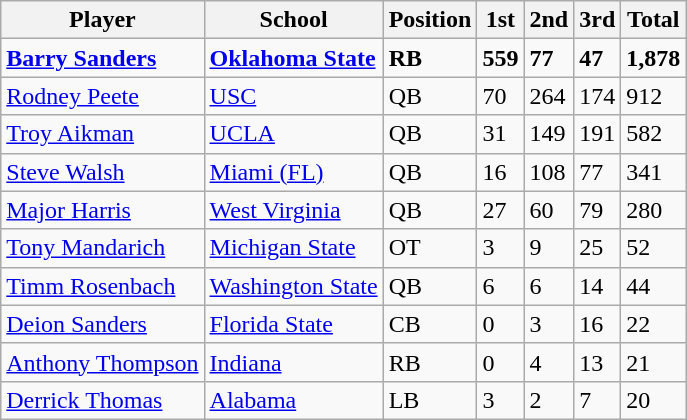<table class="wikitable">
<tr>
<th>Player</th>
<th>School</th>
<th>Position</th>
<th>1st</th>
<th>2nd</th>
<th>3rd</th>
<th>Total</th>
</tr>
<tr>
<td><strong><a href='#'>Barry Sanders</a></strong></td>
<td><strong><a href='#'>Oklahoma State</a></strong></td>
<td><strong>RB</strong></td>
<td><strong>559</strong></td>
<td><strong>77</strong></td>
<td><strong>47</strong></td>
<td><strong>1,878</strong></td>
</tr>
<tr>
<td><a href='#'>Rodney Peete</a></td>
<td><a href='#'>USC</a></td>
<td>QB</td>
<td>70</td>
<td>264</td>
<td>174</td>
<td>912</td>
</tr>
<tr>
<td><a href='#'>Troy Aikman</a></td>
<td><a href='#'>UCLA</a></td>
<td>QB</td>
<td>31</td>
<td>149</td>
<td>191</td>
<td>582</td>
</tr>
<tr>
<td><a href='#'>Steve Walsh</a></td>
<td><a href='#'>Miami (FL)</a></td>
<td>QB</td>
<td>16</td>
<td>108</td>
<td>77</td>
<td>341</td>
</tr>
<tr>
<td><a href='#'>Major Harris</a></td>
<td><a href='#'>West Virginia</a></td>
<td>QB</td>
<td>27</td>
<td>60</td>
<td>79</td>
<td>280</td>
</tr>
<tr>
<td><a href='#'>Tony Mandarich</a></td>
<td><a href='#'>Michigan State</a></td>
<td>OT</td>
<td>3</td>
<td>9</td>
<td>25</td>
<td>52</td>
</tr>
<tr>
<td><a href='#'>Timm Rosenbach</a></td>
<td><a href='#'>Washington State</a></td>
<td>QB</td>
<td>6</td>
<td>6</td>
<td>14</td>
<td>44</td>
</tr>
<tr>
<td><a href='#'>Deion Sanders</a></td>
<td><a href='#'>Florida State</a></td>
<td>CB</td>
<td>0</td>
<td>3</td>
<td>16</td>
<td>22</td>
</tr>
<tr>
<td><a href='#'>Anthony Thompson</a></td>
<td><a href='#'>Indiana</a></td>
<td>RB</td>
<td>0</td>
<td>4</td>
<td>13</td>
<td>21</td>
</tr>
<tr>
<td><a href='#'>Derrick Thomas</a></td>
<td><a href='#'>Alabama</a></td>
<td>LB</td>
<td>3</td>
<td>2</td>
<td>7</td>
<td>20</td>
</tr>
</table>
